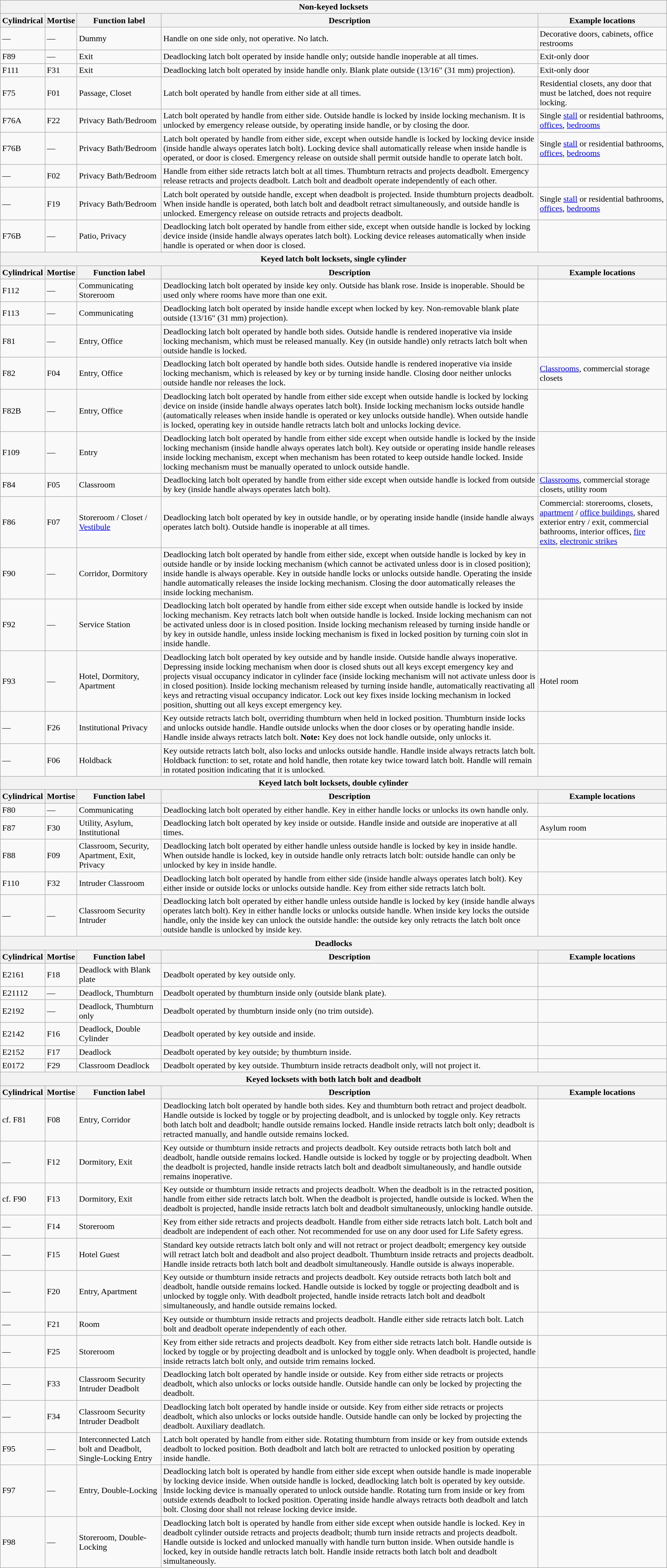<table class="wikitable sortable" style="margin: 1em auto 1em auto">
<tr>
<th colspan=5>Non-keyed locksets</th>
</tr>
<tr>
<th>Cylindrical</th>
<th>Mortise</th>
<th>Function label</th>
<th>Description</th>
<th>Example locations</th>
</tr>
<tr>
<td>—</td>
<td>—</td>
<td>Dummy</td>
<td>Handle on one side only, not operative. No latch.</td>
<td>Decorative doors, cabinets, office restrooms</td>
</tr>
<tr>
<td>F89</td>
<td>—</td>
<td>Exit</td>
<td>Deadlocking latch bolt operated by inside handle only; outside handle inoperable at all times.</td>
<td>Exit-only door</td>
</tr>
<tr>
<td>F111</td>
<td>F31</td>
<td>Exit</td>
<td>Deadlocking latch bolt operated by inside handle only. Blank plate outside (13/16" (31 mm) projection).</td>
<td>Exit-only door</td>
</tr>
<tr>
<td>F75</td>
<td>F01</td>
<td>Passage, Closet</td>
<td>Latch bolt operated by handle from either side at all times.</td>
<td>Residential closets, any door that must be latched, does not require locking.</td>
</tr>
<tr>
<td>F76A</td>
<td>F22</td>
<td>Privacy Bath/Bedroom</td>
<td>Latch bolt operated by handle from either side. Outside handle is locked by inside locking mechanism. It is unlocked by emergency release outside, by operating inside handle, or by closing the door.</td>
<td>Single <a href='#'>stall</a> or residential bathrooms, <a href='#'>offices</a>, <a href='#'>bedrooms</a></td>
</tr>
<tr>
<td>F76B</td>
<td>—</td>
<td>Privacy Bath/Bedroom</td>
<td>Latch bolt operated by handle from either side, except when outside handle is locked by locking device inside (inside handle always operates latch bolt). Locking device shall automatically release when inside handle is operated, or door is closed. Emergency release on outside shall permit outside handle to operate latch bolt.</td>
<td>Single <a href='#'>stall</a> or residential bathrooms, <a href='#'>offices</a>, <a href='#'>bedrooms</a></td>
</tr>
<tr>
<td>—</td>
<td>F02</td>
<td>Privacy Bath/Bedroom</td>
<td>Handle from either side retracts latch bolt at all times. Thumbturn retracts and projects deadbolt. Emergency release retracts and projects deadbolt. Latch bolt and deadbolt operate independently of each other.</td>
<td></td>
</tr>
<tr>
<td>—</td>
<td>F19</td>
<td>Privacy Bath/Bedroom</td>
<td>Latch bolt operated by outside handle, except when deadbolt is projected. Inside thumbturn projects deadbolt. When inside handle is operated, both latch bolt and deadbolt retract simultaneously, and outside handle is unlocked. Emergency release on outside retracts and projects deadbolt.</td>
<td>Single <a href='#'>stall</a> or residential bathrooms, <a href='#'>offices</a>, <a href='#'>bedrooms</a></td>
</tr>
<tr>
<td>F76B</td>
<td>—</td>
<td>Patio, Privacy</td>
<td>Deadlocking latch bolt operated by handle from either side, except when outside handle is locked by locking device inside (inside handle always operates latch bolt). Locking device releases automatically when inside handle is operated or when door is closed.</td>
<td></td>
</tr>
<tr>
<th colspan=5>Keyed latch bolt locksets, single cylinder</th>
</tr>
<tr>
<th>Cylindrical</th>
<th>Mortise</th>
<th>Function label</th>
<th>Description</th>
<th>Example locations</th>
</tr>
<tr>
<td>F112</td>
<td>—</td>
<td>Communicating Storeroom</td>
<td>Deadlocking latch bolt operated by inside key only. Outside has blank rose. Inside is inoperable. Should be used only where rooms have more than one exit.</td>
<td></td>
</tr>
<tr>
<td>F113</td>
<td>—</td>
<td>Communicating</td>
<td>Deadlocking latch bolt operated by inside handle except when locked by key. Non-removable blank plate outside (13/16" (31 mm) projection).</td>
<td></td>
</tr>
<tr>
<td>F81</td>
<td>—</td>
<td>Entry, Office</td>
<td>Deadlocking latch bolt operated by handle both sides. Outside handle is rendered inoperative via inside locking mechanism, which must be released manually. Key (in outside handle) only retracts latch bolt when outside handle is locked.</td>
<td></td>
</tr>
<tr>
<td>F82</td>
<td>F04</td>
<td>Entry, Office</td>
<td>Deadlocking latch bolt operated by handle both sides. Outside handle is rendered inoperative via inside locking mechanism, which is released by key or by turning inside handle. Closing door neither unlocks outside handle nor releases the lock.</td>
<td><a href='#'>Classrooms</a>, commercial storage closets</td>
</tr>
<tr>
<td>F82B</td>
<td>—</td>
<td>Entry, Office</td>
<td>Deadlocking latch bolt operated by handle from either side except when outside handle is locked by locking device on inside (inside handle always operates latch bolt). Inside locking mechanism locks outside handle (automatically releases when inside handle is operated or key unlocks outside handle). When outside handle is locked, operating key in outside handle retracts latch bolt and unlocks locking device.</td>
<td></td>
</tr>
<tr>
<td>F109</td>
<td>—</td>
<td>Entry</td>
<td>Deadlocking latch bolt operated by handle from either side except when outside handle is locked by the inside locking mechanism (inside handle always operates latch bolt). Key outside or operating inside handle releases inside locking mechanism, except when mechanism has been rotated to keep outside handle locked. Inside locking mechanism must be manually operated to unlock outside handle.</td>
<td></td>
</tr>
<tr>
<td>F84</td>
<td>F05</td>
<td>Classroom</td>
<td>Deadlocking latch bolt operated by handle from either side except when outside handle is locked from outside by key (inside handle always operates latch bolt).</td>
<td><a href='#'>Classrooms</a>, commercial storage closets, utility room</td>
</tr>
<tr>
<td>F86</td>
<td>F07</td>
<td>Storeroom / Closet / <a href='#'>Vestibule</a></td>
<td>Deadlocking latch bolt operated by key in outside handle, or by operating inside handle (inside handle always operates latch bolt). Outside handle is inoperable at all times.</td>
<td>Commercial:  storerooms, closets, <a href='#'>apartment</a> / <a href='#'>office buildings</a>, shared exterior entry / exit, commercial bathrooms, interior offices, <a href='#'>fire exits</a>, <a href='#'>electronic strikes</a></td>
</tr>
<tr>
<td>F90</td>
<td>—</td>
<td>Corridor, Dormitory</td>
<td>Deadlocking latch bolt operated by handle from either side, except when outside handle is locked by key in outside handle or by inside locking mechanism (which cannot be activated unless door is in closed position); inside handle is always operable. Key in outside handle locks or unlocks outside handle. Operating the inside handle automatically releases the inside locking mechanism. Closing the door automatically releases the inside locking mechanism.</td>
<td></td>
</tr>
<tr>
<td>F92</td>
<td>—</td>
<td>Service Station</td>
<td>Deadlocking latch bolt operated by handle from either side except when outside handle is locked by inside locking mechanism. Key retracts latch bolt when outside handle is locked. Inside locking mechanism can not be activated unless door is in closed position. Inside locking mechanism released by turning inside handle or by key in outside handle, unless inside locking mechanism is fixed in locked position by turning coin slot in inside handle.</td>
<td></td>
</tr>
<tr>
<td>F93</td>
<td>—</td>
<td>Hotel, Dormitory, Apartment</td>
<td>Deadlocking latch bolt operated by key outside and by handle inside. Outside handle always inoperative. Depressing inside locking mechanism when door is closed shuts out all keys except emergency key and projects visual occupancy indicator in cylinder face (inside locking mechanism will not activate unless door is in closed position). Inside locking mechanism released by turning inside handle, automatically reactivating all keys and retracting visual occupancy indicator. Lock out key fixes inside locking mechanism in locked position, shutting out all keys except emergency key.</td>
<td>Hotel room</td>
</tr>
<tr>
<td>—</td>
<td>F26</td>
<td>Institutional Privacy</td>
<td>Key outside retracts latch bolt, overriding thumbturn when held in locked position. Thumbturn inside locks and unlocks outside handle. Handle outside unlocks when the door closes or by operating handle inside. Handle inside always retracts latch bolt. <strong>Note:</strong> Key does not lock handle outside, only unlocks it.</td>
<td></td>
</tr>
<tr>
<td>—</td>
<td>F06</td>
<td>Holdback</td>
<td>Key outside retracts latch bolt, also locks and unlocks outside handle. Handle inside always retracts latch bolt. Holdback function: to set, rotate and hold handle, then rotate key twice toward latch bolt. Handle will remain in rotated position indicating that it is unlocked.</td>
<td></td>
</tr>
<tr>
<th colspan=5>Keyed latch bolt locksets, double cylinder</th>
</tr>
<tr>
<th>Cylindrical</th>
<th>Mortise</th>
<th>Function label</th>
<th>Description</th>
<th>Example locations</th>
</tr>
<tr>
<td>F80</td>
<td>—</td>
<td>Communicating</td>
<td>Deadlocking latch bolt operated by either handle. Key in either handle locks or unlocks its own handle only.</td>
<td></td>
</tr>
<tr>
<td>F87</td>
<td>F30</td>
<td>Utility, Asylum, Institutional</td>
<td>Deadlocking latch bolt operated by key inside or outside. Handle inside and outside are inoperative at all times.</td>
<td>Asylum room</td>
</tr>
<tr>
<td>F88</td>
<td>F09</td>
<td>Classroom, Security, Apartment, Exit, Privacy</td>
<td>Deadlocking latch bolt operated by either handle unless outside handle is locked by key in inside handle. When outside handle is locked, key in outside handle only retracts latch bolt: outside handle can only be unlocked by key in inside handle.</td>
<td></td>
</tr>
<tr>
<td>F110</td>
<td>F32</td>
<td>Intruder Classroom</td>
<td>Deadlocking latch bolt operated by handle from either side (inside handle always operates latch bolt). Key either inside or outside locks or unlocks outside handle. Key from either side retracts latch bolt.</td>
<td></td>
</tr>
<tr>
<td>—</td>
<td>—</td>
<td>Classroom Security Intruder</td>
<td>Deadlocking latch bolt operated by either handle unless outside handle is locked by key (inside handle always operates latch bolt). Key in either handle locks or unlocks outside handle. When inside key locks the outside handle, only the inside key can unlock the outside handle: the outside key only retracts the latch bolt once outside handle is unlocked by inside key.</td>
<td></td>
</tr>
<tr>
<th colspan=5>Deadlocks</th>
</tr>
<tr>
<th>Cylindrical</th>
<th>Mortise</th>
<th>Function label</th>
<th>Description</th>
<th>Example locations</th>
</tr>
<tr>
<td>E2161</td>
<td>F18</td>
<td>Deadlock with Blank plate</td>
<td>Deadbolt operated by key outside only.</td>
<td></td>
</tr>
<tr>
<td>E21112</td>
<td>—</td>
<td>Deadlock, Thumbturn</td>
<td>Deadbolt operated by thumbturn inside only (outside blank plate).</td>
<td></td>
</tr>
<tr>
<td>E2192</td>
<td>—</td>
<td>Deadlock, Thumbturn only</td>
<td>Deadbolt operated by thumbturn inside only (no trim outside).</td>
<td></td>
</tr>
<tr>
<td>E2142</td>
<td>F16</td>
<td>Deadlock, Double Cylinder</td>
<td>Deadbolt operated by key outside and inside.</td>
<td></td>
</tr>
<tr>
<td>E2152</td>
<td>F17</td>
<td>Deadlock</td>
<td>Deadbolt operated by key outside; by thumbturn inside.</td>
<td></td>
</tr>
<tr>
<td>E0172</td>
<td>F29</td>
<td>Classroom Deadlock</td>
<td>Deadbolt operated by key outside. Thumbturn inside retracts deadbolt only, will not project it.</td>
<td></td>
</tr>
<tr>
<th colspan=5>Keyed locksets with both latch bolt and deadbolt</th>
</tr>
<tr>
<th>Cylindrical</th>
<th>Mortise</th>
<th>Function label</th>
<th>Description</th>
<th>Example locations</th>
</tr>
<tr>
<td>cf. F81</td>
<td>F08</td>
<td>Entry, Corridor</td>
<td>Deadlocking latch bolt operated by handle both sides. Key and thumbturn both retract and project deadbolt. Handle outside is locked by toggle or by projecting deadbolt, and is unlocked by toggle only. Key retracts both latch bolt and deadbolt; handle outside remains locked. Handle inside retracts latch bolt only; deadbolt is retracted manually, and handle outside remains locked.</td>
<td></td>
</tr>
<tr>
<td>—</td>
<td>F12</td>
<td>Dormitory, Exit</td>
<td>Key outside or thumbturn inside retracts and projects deadbolt. Key outside retracts both latch bolt and deadbolt, handle outside remains locked. Handle outside is locked by toggle or by projecting deadbolt. When the deadbolt is projected, handle inside retracts latch bolt and deadbolt simultaneously, and handle outside remains inoperative.</td>
<td></td>
</tr>
<tr>
<td>cf. F90</td>
<td>F13</td>
<td>Dormitory, Exit</td>
<td>Key outside or thumbturn inside retracts and projects deadbolt. When the deadbolt is in the retracted position, handle from either side retracts latch bolt. When the deadbolt is projected, handle outside is locked. When the deadbolt is projected, handle inside retracts latch bolt and deadbolt simultaneously, unlocking handle outside.</td>
<td></td>
</tr>
<tr>
<td>—</td>
<td>F14</td>
<td>Storeroom</td>
<td>Key from either side retracts and projects deadbolt. Handle from either side retracts latch bolt. Latch bolt and deadbolt are independent of each other. Not recommended for use on any door used for Life Safety egress.</td>
<td></td>
</tr>
<tr>
<td>—</td>
<td>F15</td>
<td>Hotel Guest</td>
<td>Standard key outside retracts latch bolt only and will not retract or project deadbolt; emergency key outside will retract latch bolt and deadbolt and also project deadbolt. Thumbturn inside retracts and projects deadbolt. Handle inside retracts both latch bolt and deadbolt simultaneously. Handle outside is always inoperable.</td>
<td></td>
</tr>
<tr>
<td>—</td>
<td>F20</td>
<td>Entry, Apartment</td>
<td>Key outside or thumbturn inside retracts and projects deadbolt. Key outside retracts both latch bolt and deadbolt, handle outside remains locked. Handle outside is locked by toggle or projecting deadbolt and is unlocked by toggle only. With deadbolt projected, handle inside retracts latch bolt and deadbolt simultaneously, and handle outside remains locked.</td>
<td></td>
</tr>
<tr>
<td>—</td>
<td>F21</td>
<td>Room</td>
<td>Key outside or thumbturn inside retracts and projects deadbolt. Handle either side retracts latch bolt. Latch bolt and deadbolt operate independently of each other.</td>
<td></td>
</tr>
<tr>
<td>—</td>
<td>F25</td>
<td>Storeroom</td>
<td>Key from either side retracts and projects deadbolt. Key from either side retracts latch bolt. Handle outside is locked by toggle or by projecting deadbolt and is unlocked by toggle only. When deadbolt is projected, handle inside retracts latch bolt only, and outside trim remains locked.</td>
<td></td>
</tr>
<tr>
<td>—</td>
<td>F33</td>
<td>Classroom Security Intruder Deadbolt</td>
<td>Deadlocking latch bolt operated by handle inside or outside. Key from either side retracts or projects deadbolt, which also unlocks or locks outside handle. Outside handle can only be locked by projecting the deadbolt.</td>
<td></td>
</tr>
<tr>
<td>—</td>
<td>F34</td>
<td>Classroom Security Intruder Deadbolt</td>
<td>Deadlocking latch bolt operated by handle inside or outside. Key from either side retracts or projects deadbolt, which also unlocks or locks outside handle. Outside handle can only be locked by projecting the deadbolt. Auxiliary deadlatch.</td>
<td></td>
</tr>
<tr>
<td>F95</td>
<td>—</td>
<td>Interconnected Latch bolt and Deadbolt, Single-Locking Entry</td>
<td>Latch bolt operated by handle from either side. Rotating thumbturn from inside or key from outside extends deadbolt to locked position. Both deadbolt and latch bolt are retracted to unlocked position by operating inside handle.</td>
<td></td>
</tr>
<tr>
<td>F97</td>
<td>—</td>
<td>Entry, Double-Locking</td>
<td>Deadlocking latch bolt is operated by handle from either side except when outside handle is made inoperable by locking device inside. When outside handle is locked, deadlocking latch bolt is operated by key outside. Inside locking device is manually operated to unlock outside handle. Rotating turn from inside or key from outside extends deadbolt to locked position. Operating inside handle always retracts both deadbolt and latch bolt. Closing door shall not release locking device inside.</td>
<td></td>
</tr>
<tr>
<td>F98</td>
<td>—</td>
<td>Storeroom, Double-Locking</td>
<td>Deadlocking latch bolt is operated by handle from either side except when outside handle is locked. Key in deadbolt cylinder outside retracts and projects deadbolt; thumb turn inside retracts and projects deadbolt. Handle outside is locked and unlocked manually with handle turn button inside. When outside handle is locked, key in outside handle retracts latch bolt. Handle inside retracts both latch bolt and deadbolt simultaneously.</td>
<td></td>
</tr>
</table>
